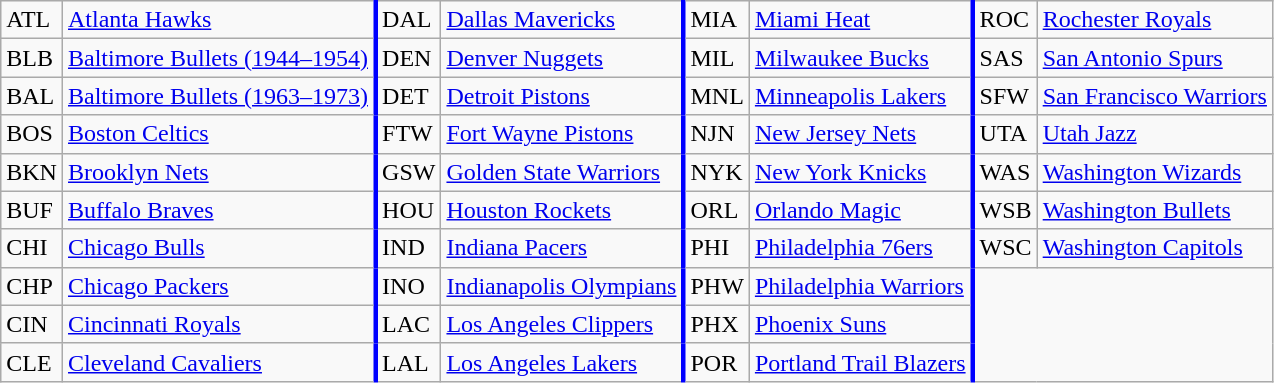<table class="wikitable" align=center>
<tr>
<td>ATL</td>
<td style="border-right: solid blue"><a href='#'>Atlanta Hawks</a></td>
<td>DAL</td>
<td style="border-right: solid blue"><a href='#'>Dallas Mavericks</a></td>
<td>MIA</td>
<td style="border-right: solid blue"><a href='#'>Miami Heat</a></td>
<td>ROC</td>
<td><a href='#'>Rochester Royals</a></td>
</tr>
<tr>
<td>BLB</td>
<td style="border-right: solid blue"><a href='#'>Baltimore Bullets (1944–1954)</a></td>
<td>DEN</td>
<td style="border-right: solid blue"><a href='#'>Denver Nuggets</a></td>
<td>MIL</td>
<td style="border-right: solid blue"><a href='#'>Milwaukee Bucks</a></td>
<td>SAS</td>
<td><a href='#'>San Antonio Spurs</a></td>
</tr>
<tr>
<td>BAL</td>
<td style="border-right: solid blue"><a href='#'>Baltimore Bullets (1963–1973)</a></td>
<td>DET</td>
<td style="border-right: solid blue"><a href='#'>Detroit Pistons</a></td>
<td>MNL</td>
<td style="border-right: solid blue"><a href='#'>Minneapolis Lakers</a></td>
<td>SFW</td>
<td><a href='#'>San Francisco Warriors</a></td>
</tr>
<tr>
<td>BOS</td>
<td style="border-right: solid blue"><a href='#'>Boston Celtics</a></td>
<td>FTW</td>
<td style="border-right: solid blue"><a href='#'>Fort Wayne Pistons</a></td>
<td>NJN</td>
<td style="border-right: solid blue"><a href='#'>New Jersey Nets</a></td>
<td>UTA</td>
<td><a href='#'>Utah Jazz</a></td>
</tr>
<tr>
<td>BKN</td>
<td style="border-right: solid blue"><a href='#'>Brooklyn Nets</a></td>
<td>GSW</td>
<td style="border-right: solid blue"><a href='#'>Golden State Warriors</a></td>
<td>NYK</td>
<td style="border-right: solid blue"><a href='#'>New York Knicks</a></td>
<td>WAS</td>
<td><a href='#'>Washington Wizards</a></td>
</tr>
<tr>
<td>BUF</td>
<td style="border-right: solid blue"><a href='#'>Buffalo Braves</a></td>
<td>HOU</td>
<td style="border-right: solid blue"><a href='#'>Houston Rockets</a></td>
<td>ORL</td>
<td style="border-right: solid blue"><a href='#'>Orlando Magic</a></td>
<td>WSB</td>
<td><a href='#'>Washington Bullets</a></td>
</tr>
<tr>
<td>CHI</td>
<td style="border-right: solid blue"><a href='#'>Chicago Bulls</a></td>
<td>IND</td>
<td style="border-right: solid blue"><a href='#'>Indiana Pacers</a></td>
<td>PHI</td>
<td style="border-right: solid blue"><a href='#'>Philadelphia 76ers</a></td>
<td>WSC</td>
<td><a href='#'>Washington Capitols</a></td>
</tr>
<tr>
<td>CHP</td>
<td style="border-right: solid blue"><a href='#'>Chicago Packers</a></td>
<td>INO</td>
<td style="border-right: solid blue"><a href='#'>Indianapolis Olympians</a></td>
<td>PHW</td>
<td style="border-right: solid blue"><a href='#'>Philadelphia Warriors</a></td>
</tr>
<tr>
<td>CIN</td>
<td style="border-right: solid blue"><a href='#'>Cincinnati Royals</a></td>
<td>LAC</td>
<td style="border-right: solid blue"><a href='#'>Los Angeles Clippers</a></td>
<td>PHX</td>
<td style="border-right: solid blue"><a href='#'>Phoenix Suns</a></td>
</tr>
<tr>
<td>CLE</td>
<td style="border-right: solid blue"><a href='#'>Cleveland Cavaliers</a></td>
<td>LAL</td>
<td style="border-right: solid blue"><a href='#'>Los Angeles Lakers</a></td>
<td>POR</td>
<td style="border-right: solid blue"><a href='#'>Portland Trail Blazers</a></td>
</tr>
</table>
